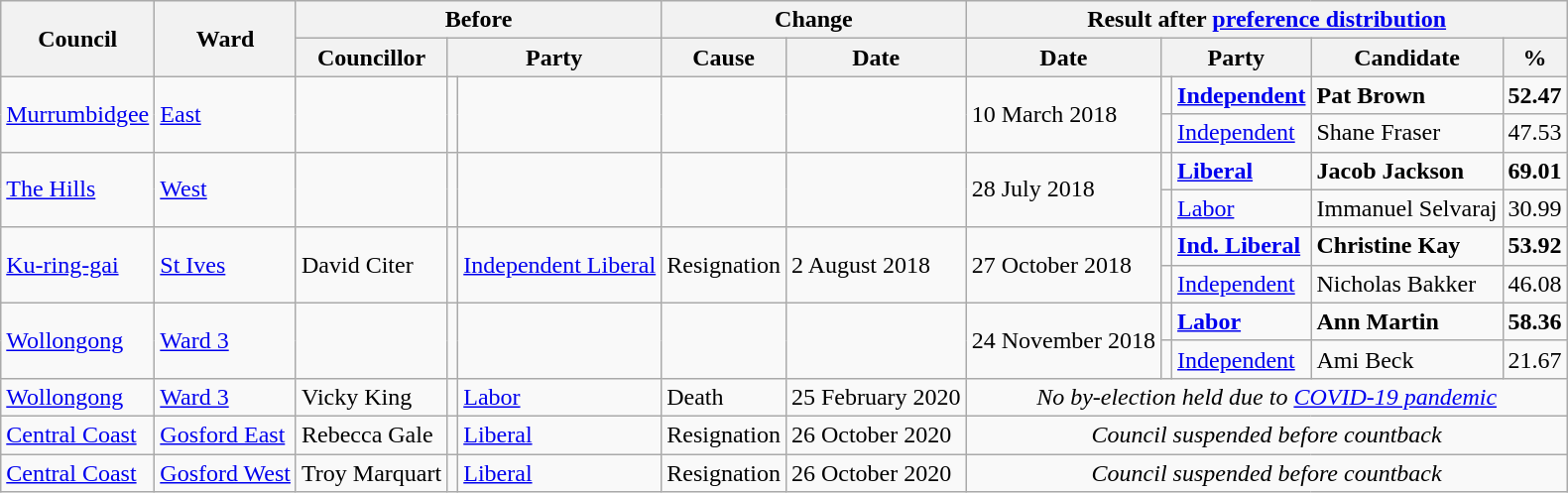<table class="wikitable sortable" style="border: none;">
<tr>
<th rowspan="2">Council</th>
<th rowspan="2">Ward</th>
<th colspan="3">Before</th>
<th colspan="2">Change</th>
<th colspan="7">Result after <a href='#'>preference distribution</a></th>
</tr>
<tr>
<th>Councillor</th>
<th colspan="2">Party</th>
<th>Cause</th>
<th>Date</th>
<th>Date</th>
<th colspan="2">Party</th>
<th>Candidate</th>
<th>%</th>
</tr>
<tr>
<td rowspan="2"><a href='#'>Murrumbidgee</a></td>
<td rowspan="2"><a href='#'>East</a></td>
<td rowspan="2"></td>
<td rowspan="2" ></td>
<td rowspan="2"></td>
<td rowspan="2"></td>
<td rowspan="2"></td>
<td rowspan="2">10 March 2018</td>
<td></td>
<td><strong><a href='#'>Independent</a></strong></td>
<td><strong>Pat Brown</strong></td>
<td><strong>52.47</strong></td>
</tr>
<tr>
<td></td>
<td><a href='#'>Independent</a></td>
<td>Shane Fraser</td>
<td>47.53</td>
</tr>
<tr>
<td rowspan="2"><a href='#'>The Hills</a></td>
<td rowspan="2"><a href='#'>West</a></td>
<td rowspan="2"></td>
<td rowspan="2" ></td>
<td rowspan="2"></td>
<td rowspan="2"></td>
<td rowspan="2"></td>
<td rowspan="2">28 July 2018</td>
<td></td>
<td><strong><a href='#'>Liberal</a></strong></td>
<td><strong>Jacob Jackson</strong></td>
<td><strong>69.01</strong></td>
</tr>
<tr>
<td></td>
<td><a href='#'>Labor</a></td>
<td>Immanuel Selvaraj</td>
<td>30.99</td>
</tr>
<tr>
<td rowspan="2"><a href='#'>Ku-ring-gai</a></td>
<td rowspan="2"><a href='#'>St Ives</a></td>
<td rowspan="2">David Citer</td>
<td rowspan="2" ></td>
<td rowspan="2"><a href='#'>Independent Liberal</a></td>
<td rowspan="2">Resignation</td>
<td rowspan="2">2 August 2018</td>
<td rowspan="2">27 October 2018</td>
<td></td>
<td><strong><a href='#'>Ind. Liberal</a></strong></td>
<td><strong>Christine Kay</strong></td>
<td><strong>53.92</strong></td>
</tr>
<tr>
<td></td>
<td><a href='#'>Independent</a></td>
<td>Nicholas Bakker</td>
<td>46.08</td>
</tr>
<tr>
<td rowspan="2"><a href='#'>Wollongong</a></td>
<td rowspan="2"><a href='#'>Ward 3</a></td>
<td rowspan="2"></td>
<td rowspan="2" ></td>
<td rowspan="2"></td>
<td rowspan="2"></td>
<td rowspan="2"></td>
<td rowspan="2">24 November 2018</td>
<td></td>
<td><strong><a href='#'>Labor</a></strong></td>
<td><strong>Ann Martin</strong></td>
<td><strong>58.36</strong></td>
</tr>
<tr>
<td></td>
<td><a href='#'>Independent</a></td>
<td>Ami Beck</td>
<td>21.67</td>
</tr>
<tr>
<td><a href='#'>Wollongong</a></td>
<td><a href='#'>Ward 3</a></td>
<td>Vicky King</td>
<td></td>
<td><a href='#'>Labor</a></td>
<td>Death</td>
<td>25 February 2020</td>
<td colspan=5; align=center><em>No by-election held due to <a href='#'>COVID-19 pandemic</a></em></td>
</tr>
<tr>
<td><a href='#'>Central Coast</a></td>
<td><a href='#'>Gosford East</a></td>
<td>Rebecca Gale</td>
<td></td>
<td><a href='#'>Liberal</a></td>
<td>Resignation</td>
<td>26 October 2020</td>
<td colspan=5; align=center><em>Council suspended before countback</em></td>
</tr>
<tr>
<td><a href='#'>Central Coast</a></td>
<td><a href='#'>Gosford West</a></td>
<td>Troy Marquart</td>
<td></td>
<td><a href='#'>Liberal</a></td>
<td>Resignation</td>
<td>26 October 2020</td>
<td colspan=5; align=center><em>Council suspended before countback</em></td>
</tr>
</table>
